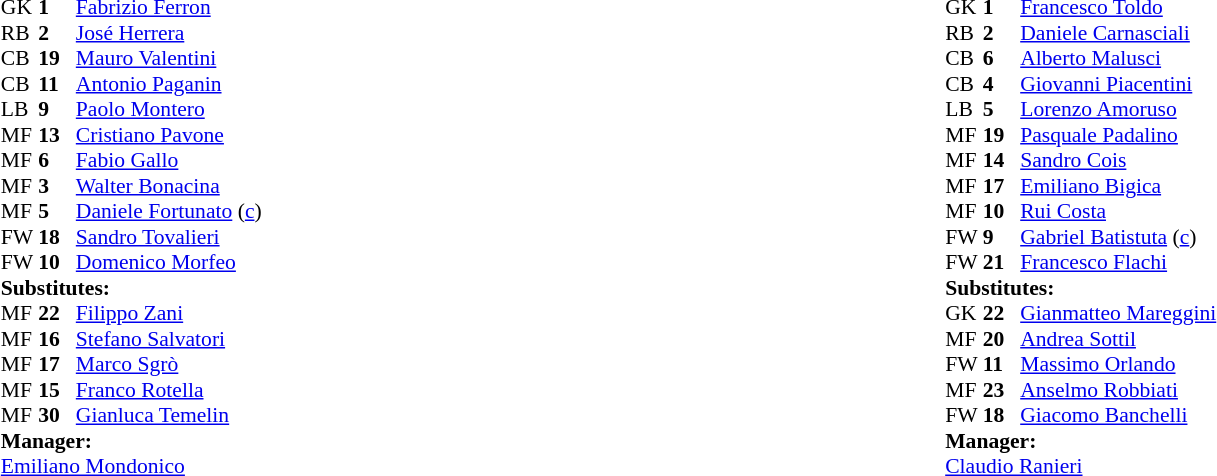<table width="100%">
<tr>
<td valign="top" width="50%"><br><table style="font-size: 90%" cellspacing="0" cellpadding="0" align=center>
<tr>
<th width="25"></th>
<th width="25"></th>
</tr>
<tr>
<td>GK</td>
<td><strong>1</strong></td>
<td> <a href='#'>Fabrizio Ferron</a></td>
</tr>
<tr>
<td>RB</td>
<td><strong>2</strong></td>
<td> <a href='#'>José Herrera</a></td>
</tr>
<tr>
<td>CB</td>
<td><strong>19</strong></td>
<td> <a href='#'>Mauro Valentini</a></td>
</tr>
<tr>
<td>CB</td>
<td><strong>11</strong></td>
<td> <a href='#'>Antonio Paganin</a></td>
<td></td>
<td></td>
</tr>
<tr>
<td>LB</td>
<td><strong>9</strong></td>
<td> <a href='#'>Paolo Montero</a></td>
</tr>
<tr>
<td>MF</td>
<td><strong>13</strong></td>
<td> <a href='#'>Cristiano Pavone</a></td>
<td></td>
<td></td>
</tr>
<tr>
<td>MF</td>
<td><strong>6</strong></td>
<td> <a href='#'>Fabio Gallo</a></td>
</tr>
<tr>
<td>MF</td>
<td><strong>3</strong></td>
<td> <a href='#'>Walter Bonacina</a></td>
</tr>
<tr>
<td>MF</td>
<td><strong>5</strong></td>
<td> <a href='#'>Daniele Fortunato</a>  (<a href='#'>c</a>)</td>
</tr>
<tr>
<td>FW</td>
<td><strong>18</strong></td>
<td> <a href='#'>Sandro Tovalieri</a></td>
</tr>
<tr>
<td>FW</td>
<td><strong>10</strong></td>
<td> <a href='#'>Domenico Morfeo</a></td>
</tr>
<tr>
<td colspan=4><strong>Substitutes:</strong></td>
</tr>
<tr>
<td>MF</td>
<td><strong>22</strong></td>
<td> <a href='#'>Filippo Zani</a></td>
</tr>
<tr>
<td>MF</td>
<td><strong>16</strong></td>
<td> <a href='#'>Stefano Salvatori</a></td>
<td></td>
<td></td>
</tr>
<tr>
<td>MF</td>
<td><strong>17</strong></td>
<td> <a href='#'>Marco Sgrò</a></td>
</tr>
<tr>
<td>MF</td>
<td><strong>15</strong></td>
<td> <a href='#'>Franco Rotella</a></td>
<td></td>
<td></td>
</tr>
<tr>
<td>MF</td>
<td><strong>30</strong></td>
<td> <a href='#'>Gianluca Temelin</a></td>
<td></td>
<td></td>
</tr>
<tr>
<td colspan=4><strong>Manager:</strong></td>
</tr>
<tr>
<td colspan="4"> <a href='#'>Emiliano Mondonico</a></td>
</tr>
</table>
</td>
<td valign="top"></td>
<td valign="top" width="50%"><br><table style="font-size: 90%" cellspacing="0" cellpadding="0" align=center>
<tr>
<th width=25></th>
<th width=25></th>
</tr>
<tr>
<td>GK</td>
<td><strong>1</strong></td>
<td> <a href='#'>Francesco Toldo</a></td>
<td></td>
<td></td>
</tr>
<tr>
<td>RB</td>
<td><strong>2</strong></td>
<td> <a href='#'>Daniele Carnasciali</a></td>
</tr>
<tr>
<td>CB</td>
<td><strong>6</strong></td>
<td> <a href='#'>Alberto Malusci</a></td>
<td></td>
</tr>
<tr>
<td>CB</td>
<td><strong>4</strong></td>
<td> <a href='#'>Giovanni Piacentini</a></td>
</tr>
<tr>
<td>LB</td>
<td><strong>5</strong></td>
<td> <a href='#'>Lorenzo Amoruso</a></td>
</tr>
<tr>
<td>MF</td>
<td><strong>19</strong></td>
<td> <a href='#'>Pasquale Padalino</a></td>
<td></td>
</tr>
<tr>
<td>MF</td>
<td><strong>14</strong></td>
<td> <a href='#'>Sandro Cois</a></td>
</tr>
<tr>
<td>MF</td>
<td><strong>17</strong></td>
<td> <a href='#'>Emiliano Bigica</a></td>
</tr>
<tr>
<td>MF</td>
<td><strong>10</strong></td>
<td> <a href='#'>Rui Costa</a></td>
</tr>
<tr>
<td>FW</td>
<td><strong>9</strong></td>
<td> <a href='#'>Gabriel Batistuta</a> (<a href='#'>c</a>)</td>
</tr>
<tr>
<td>FW</td>
<td><strong>21</strong></td>
<td> <a href='#'>Francesco Flachi</a></td>
<td></td>
<td></td>
</tr>
<tr>
<td colspan=4><strong>Substitutes:</strong></td>
</tr>
<tr>
<td>GK</td>
<td><strong>22</strong></td>
<td> <a href='#'>Gianmatteo Mareggini</a></td>
<td></td>
<td></td>
</tr>
<tr>
<td>MF</td>
<td><strong>20</strong></td>
<td> <a href='#'>Andrea Sottil</a></td>
</tr>
<tr>
<td>FW</td>
<td><strong>11</strong></td>
<td> <a href='#'>Massimo Orlando</a></td>
<td></td>
<td></td>
</tr>
<tr>
<td>MF</td>
<td><strong>23</strong></td>
<td> <a href='#'>Anselmo Robbiati</a></td>
<td></td>
<td></td>
<td></td>
<td></td>
</tr>
<tr>
<td>FW</td>
<td><strong>18</strong></td>
<td> <a href='#'>Giacomo Banchelli</a></td>
</tr>
<tr>
<td colspan=4><strong>Manager:</strong></td>
</tr>
<tr>
<td colspan="4"> <a href='#'>Claudio Ranieri</a></td>
</tr>
</table>
</td>
</tr>
</table>
